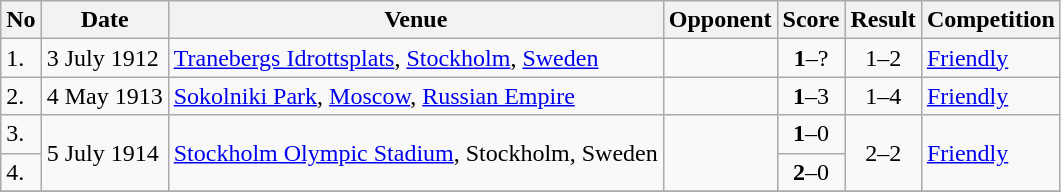<table class="wikitable">
<tr>
<th>No</th>
<th>Date</th>
<th>Venue</th>
<th>Opponent</th>
<th>Score</th>
<th>Result</th>
<th>Competition</th>
</tr>
<tr>
<td>1.</td>
<td>3 July 1912</td>
<td><a href='#'>Tranebergs Idrottsplats</a>, <a href='#'>Stockholm</a>, <a href='#'>Sweden</a></td>
<td></td>
<td align=center><strong>1</strong>–?</td>
<td align=center>1–2</td>
<td><a href='#'>Friendly</a></td>
</tr>
<tr>
<td>2.</td>
<td>4 May 1913</td>
<td><a href='#'>Sokolniki Park</a>, <a href='#'>Moscow</a>, <a href='#'>Russian Empire</a></td>
<td></td>
<td align=center><strong>1</strong>–3</td>
<td align=center>1–4</td>
<td><a href='#'>Friendly</a></td>
</tr>
<tr>
<td>3.</td>
<td rowspan=2>5 July 1914</td>
<td rowspan=2><a href='#'>Stockholm Olympic Stadium</a>, Stockholm, Sweden</td>
<td rowspan=2></td>
<td align=center><strong>1</strong>–0</td>
<td rowspan="2" style="text-align:center">2–2</td>
<td rowspan=2><a href='#'>Friendly</a></td>
</tr>
<tr>
<td>4.</td>
<td align=center><strong>2</strong>–0</td>
</tr>
<tr>
</tr>
</table>
